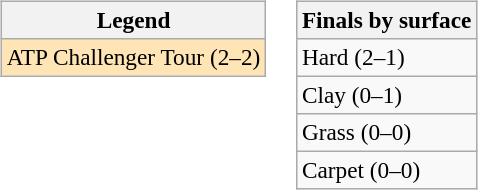<table>
<tr valign=top>
<td><br><table class=wikitable style=font-size:97%>
<tr>
<th>Legend</th>
</tr>
<tr bgcolor=moccasin>
<td>ATP Challenger Tour (2–2)</td>
</tr>
</table>
</td>
<td><br><table class=wikitable style=font-size:97%>
<tr>
<th>Finals by surface</th>
</tr>
<tr>
<td>Hard (2–1)</td>
</tr>
<tr>
<td>Clay (0–1)</td>
</tr>
<tr>
<td>Grass (0–0)</td>
</tr>
<tr>
<td>Carpet (0–0)</td>
</tr>
</table>
</td>
</tr>
</table>
